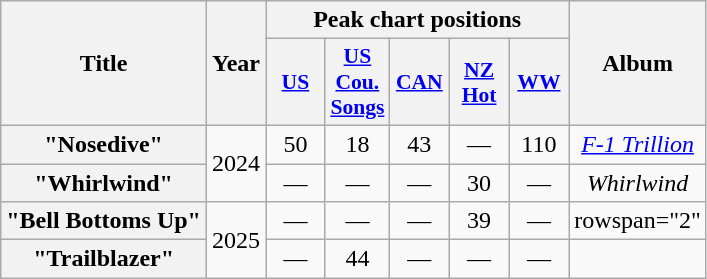<table class="wikitable plainrowheaders" style="text-align:center;" border="1">
<tr>
<th scope="col" rowspan="2">Title</th>
<th scope="col" rowspan="2">Year</th>
<th scope="col" colspan="5">Peak chart positions</th>
<th scope="col" rowspan="2">Album</th>
</tr>
<tr>
<th scope="col" style="width:2.3em;font-size:90%;"><a href='#'>US</a><br></th>
<th scope="col" style="width:2.3em;font-size:90%;"><a href='#'>US<br>Cou.<br>Songs</a><br></th>
<th scope="col" style="width:2.3em;font-size:90%;"><a href='#'>CAN</a><br></th>
<th scope="col" style="width:2.3em;font-size:90%;"><a href='#'>NZ<br>Hot</a><br></th>
<th scope="col" style="width:2.3em;font-size:90%;"><a href='#'>WW</a><br></th>
</tr>
<tr>
<th scope="row">"Nosedive"<br></th>
<td rowspan="2">2024</td>
<td>50</td>
<td>18</td>
<td>43</td>
<td>—</td>
<td>110</td>
<td><em><a href='#'>F-1 Trillion</a></em></td>
</tr>
<tr>
<th scope="row">"Whirlwind"</th>
<td>—</td>
<td>—</td>
<td>—</td>
<td>30</td>
<td>—</td>
<td><em>Whirlwind</em></td>
</tr>
<tr>
<th scope="row">"Bell Bottoms Up"</th>
<td rowspan="2">2025</td>
<td>—</td>
<td>—</td>
<td>—</td>
<td>39</td>
<td>—</td>
<td>rowspan="2" </td>
</tr>
<tr>
<th scope="row">"Trailblazer"<br></th>
<td>—</td>
<td>44</td>
<td>—</td>
<td>—</td>
<td>—</td>
</tr>
</table>
